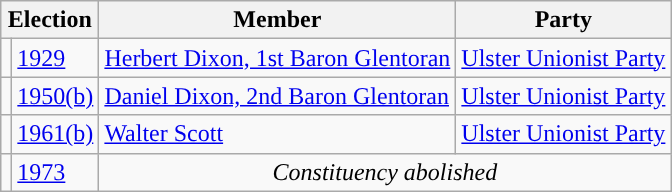<table class="wikitable">
<tr>
<th colspan="2">Election</th>
<th>Member</th>
<th>Party</th>
</tr>
<tr>
<td rowspan="1" style="background-color: "></td>
<td><a href='#'>1929</a></td>
<td rowspan="1"><a href='#'>Herbert Dixon, 1st Baron Glentoran</a></td>
<td rowspan="1"><a href='#'>Ulster Unionist Party</a></td>
</tr>
<tr>
<td rowspan="1" style="background-color: "></td>
<td><a href='#'>1950(b)</a></td>
<td rowspan="1"><a href='#'>Daniel Dixon, 2nd Baron Glentoran</a></td>
<td rowspan="1"><a href='#'>Ulster Unionist Party</a></td>
</tr>
<tr>
<td rowspan="1" style="background-color: "></td>
<td><a href='#'>1961(b)</a></td>
<td rowspan="1"><a href='#'>Walter Scott</a></td>
<td rowspan="1"><a href='#'>Ulster Unionist Party</a></td>
</tr>
<tr>
<td></td>
<td><a href='#'>1973</a></td>
<td colspan="3" align=center><em>Constituency abolished</em></td>
</tr>
</table>
